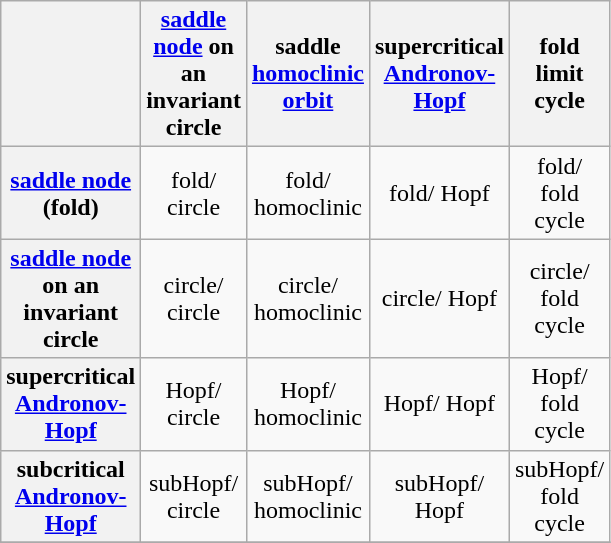<table class="wikitable" style="text-align:center; width:300px; height:200px" border="1">
<tr>
<th></th>
<th><a href='#'>saddle node</a> on an invariant circle</th>
<th>saddle <a href='#'>homoclinic orbit</a></th>
<th>supercritical <a href='#'>Andronov-Hopf</a></th>
<th>fold limit cycle</th>
</tr>
<tr>
<th><a href='#'>saddle node</a> (fold)</th>
<td>fold/ circle</td>
<td>fold/ homoclinic</td>
<td>fold/ Hopf</td>
<td>fold/ fold cycle</td>
</tr>
<tr>
<th><a href='#'>saddle node</a> on an invariant circle</th>
<td>circle/ circle</td>
<td>circle/ homoclinic</td>
<td>circle/ Hopf</td>
<td>circle/ fold cycle</td>
</tr>
<tr>
<th>supercritical <a href='#'>Andronov-Hopf</a></th>
<td>Hopf/ circle</td>
<td>Hopf/ homoclinic</td>
<td>Hopf/ Hopf</td>
<td>Hopf/ fold cycle</td>
</tr>
<tr>
<th>subcritical <a href='#'>Andronov-Hopf</a></th>
<td>subHopf/ circle</td>
<td>subHopf/ homoclinic</td>
<td>subHopf/ Hopf</td>
<td>subHopf/ fold cycle</td>
</tr>
<tr>
</tr>
</table>
